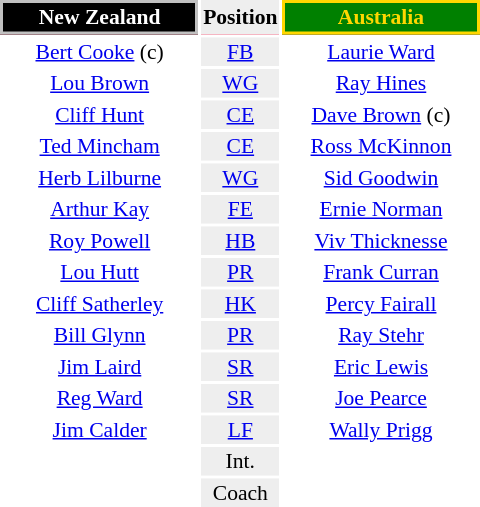<table align=right style="font-size:90%; margin-left:1em">
<tr bgcolor=#FF0033>
<th align="centre" width="126" style="border: 2px solid silver; background: Black; color: white">New Zealand</th>
<th align="center" style="background: #eeeeee; color: black">Position</th>
<th align="centre" width="126" style="border: 2px solid gold; background: green; color: gold">Australia</th>
</tr>
<tr>
<td align="center"><a href='#'>Bert Cooke</a> (c)</td>
<td align="center" style="background: #eeeeee"><a href='#'>FB</a></td>
<td align="center"><a href='#'>Laurie Ward</a></td>
</tr>
<tr>
<td align="center"><a href='#'>Lou Brown</a></td>
<td align="center" style="background: #eeeeee"><a href='#'>WG</a></td>
<td align="center"><a href='#'>Ray Hines</a></td>
</tr>
<tr>
<td align="center"><a href='#'>Cliff Hunt</a></td>
<td align="center" style="background: #eeeeee"><a href='#'>CE</a></td>
<td align="center"><a href='#'>Dave Brown</a> (c)</td>
</tr>
<tr>
<td align="center"><a href='#'>Ted Mincham</a></td>
<td align="center" style="background: #eeeeee"><a href='#'>CE</a></td>
<td align="center"><a href='#'>Ross McKinnon</a></td>
</tr>
<tr>
<td align="center"><a href='#'>Herb Lilburne</a></td>
<td align="center" style="background: #eeeeee"><a href='#'>WG</a></td>
<td align="center"><a href='#'>Sid Goodwin</a></td>
</tr>
<tr>
<td align="center"><a href='#'>Arthur Kay</a></td>
<td align="center" style="background: #eeeeee"><a href='#'>FE</a></td>
<td align="center"><a href='#'>Ernie Norman</a></td>
</tr>
<tr>
<td align="center"><a href='#'>Roy Powell</a></td>
<td align="center" style="background: #eeeeee"><a href='#'>HB</a></td>
<td align="center"><a href='#'>Viv Thicknesse</a></td>
</tr>
<tr>
<td align="center"><a href='#'>Lou Hutt</a></td>
<td align="center" style="background: #eeeeee"><a href='#'>PR</a></td>
<td align="center"><a href='#'>Frank Curran</a></td>
</tr>
<tr>
<td align="center"><a href='#'>Cliff Satherley</a></td>
<td align="center" style="background: #eeeeee"><a href='#'>HK</a></td>
<td align="center"><a href='#'>Percy Fairall</a></td>
</tr>
<tr>
<td align="center"><a href='#'>Bill Glynn</a></td>
<td align="center" style="background: #eeeeee"><a href='#'>PR</a></td>
<td align="center"><a href='#'>Ray Stehr</a></td>
</tr>
<tr>
<td align="center"><a href='#'>Jim Laird</a></td>
<td align="center" style="background: #eeeeee"><a href='#'>SR</a></td>
<td align="center"><a href='#'>Eric Lewis</a></td>
</tr>
<tr>
<td align="center"><a href='#'>Reg Ward</a></td>
<td align="center" style="background: #eeeeee"><a href='#'>SR</a></td>
<td align="center"><a href='#'>Joe Pearce</a></td>
</tr>
<tr>
<td align="center"><a href='#'>Jim Calder</a></td>
<td align="center" style="background: #eeeeee"><a href='#'>LF</a></td>
<td align="center"><a href='#'>Wally Prigg</a></td>
</tr>
<tr>
<td align="center"></td>
<td align="center" style="background: #eeeeee">Int.</td>
<td align="center"></td>
</tr>
<tr>
<td align="center"></td>
<td align="center" style="background: #eeeeee">Coach</td>
<td align="center"></td>
</tr>
</table>
